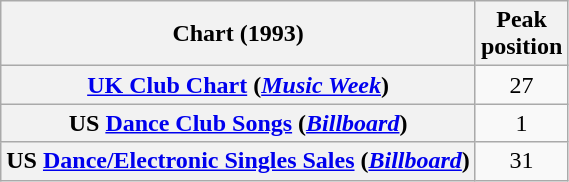<table class="wikitable sortable plainrowheaders">
<tr>
<th scope="col">Chart (1993)</th>
<th scope="col">Peak<br>position</th>
</tr>
<tr>
<th scope="row"><a href='#'>UK Club Chart</a> (<em><a href='#'>Music Week</a></em>)</th>
<td align="center">27</td>
</tr>
<tr>
<th scope="row">US <a href='#'>Dance Club Songs</a> (<em><a href='#'>Billboard</a></em>)</th>
<td align="center">1</td>
</tr>
<tr>
<th scope="row">US <a href='#'>Dance/Electronic Singles Sales</a> (<em><a href='#'>Billboard</a></em>)</th>
<td align="center">31</td>
</tr>
</table>
